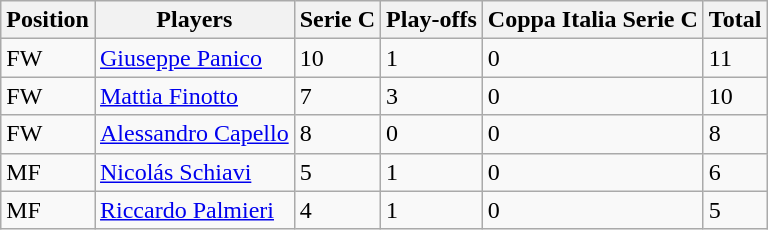<table class="wikitable">
<tr>
<th>Position</th>
<th>Players</th>
<th>Serie C</th>
<th>Play-offs</th>
<th>Coppa Italia Serie C</th>
<th>Total</th>
</tr>
<tr>
<td>FW</td>
<td> <a href='#'>Giuseppe Panico</a></td>
<td>10</td>
<td>1</td>
<td>0</td>
<td>11</td>
</tr>
<tr>
<td>FW</td>
<td> <a href='#'>Mattia Finotto</a></td>
<td>7</td>
<td>3</td>
<td>0</td>
<td>10</td>
</tr>
<tr>
<td>FW</td>
<td> <a href='#'>Alessandro Capello</a></td>
<td>8</td>
<td>0</td>
<td>0</td>
<td>8</td>
</tr>
<tr>
<td>MF</td>
<td> <a href='#'>Nicolás Schiavi</a></td>
<td>5</td>
<td>1</td>
<td>0</td>
<td>6</td>
</tr>
<tr>
<td>MF</td>
<td> <a href='#'>Riccardo Palmieri</a></td>
<td>4</td>
<td>1</td>
<td>0</td>
<td>5</td>
</tr>
</table>
